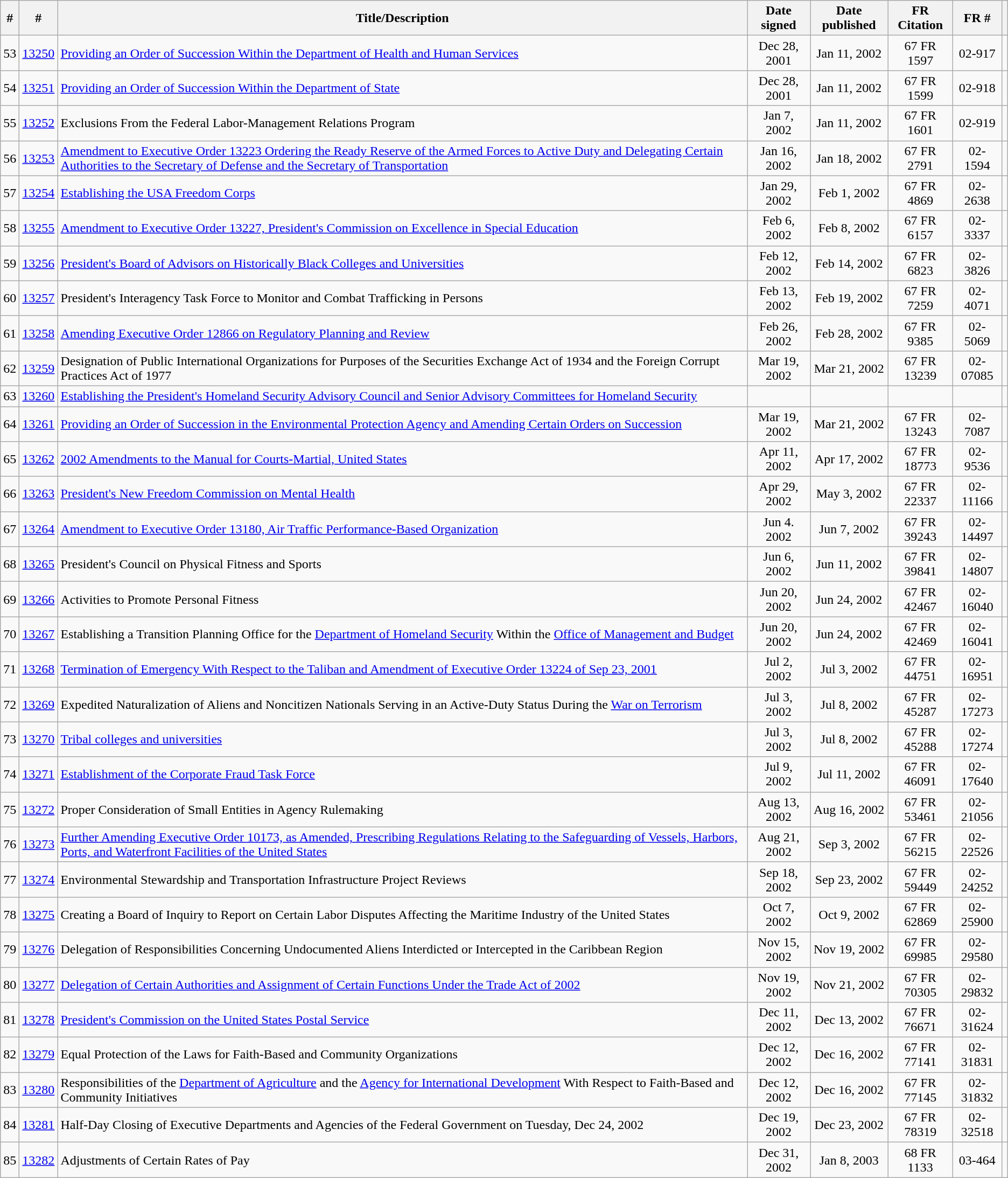<table class="wikitable sortable" style="text-align:center;">
<tr>
<th> #</th>
<th> #</th>
<th>Title/Description</th>
<th>Date signed</th>
<th>Date published</th>
<th>FR Citation</th>
<th>FR  #</th>
<th class="unsortable"></th>
</tr>
<tr>
<td>53</td>
<td><a href='#'>13250</a></td>
<td style="text-align:left;"><a href='#'>Providing an Order of Succession Within the Department of Health and Human Services</a></td>
<td>Dec 28, 2001</td>
<td>Jan 11, 2002</td>
<td>67 FR 1597</td>
<td>02-917</td>
<td></td>
</tr>
<tr>
<td>54</td>
<td><a href='#'>13251</a></td>
<td style="text-align:left;"><a href='#'>Providing an Order of Succession Within the Department of State</a></td>
<td>Dec 28, 2001</td>
<td>Jan 11, 2002</td>
<td>67 FR 1599</td>
<td>02-918</td>
<td></td>
</tr>
<tr>
<td>55</td>
<td><a href='#'>13252</a></td>
<td style="text-align:left;">Exclusions From the Federal Labor-Management Relations Program</td>
<td>Jan 7, 2002</td>
<td>Jan 11, 2002</td>
<td>67 FR 1601</td>
<td>02-919</td>
<td></td>
</tr>
<tr>
<td>56</td>
<td><a href='#'>13253</a></td>
<td style="text-align:left;"><a href='#'>Amendment to Executive Order 13223 Ordering the Ready Reserve of the Armed Forces to Active Duty and Delegating Certain Authorities to the Secretary of Defense and the Secretary of Transportation</a></td>
<td>Jan 16, 2002</td>
<td>Jan 18, 2002</td>
<td>67 FR 2791</td>
<td>02-1594</td>
<td></td>
</tr>
<tr>
<td>57</td>
<td><a href='#'>13254</a></td>
<td style="text-align:left;"><a href='#'>Establishing the USA Freedom Corps</a></td>
<td>Jan 29, 2002</td>
<td>Feb 1, 2002</td>
<td>67 FR 4869</td>
<td>02-2638</td>
<td></td>
</tr>
<tr>
<td>58</td>
<td><a href='#'>13255</a></td>
<td style="text-align:left;"><a href='#'>Amendment to Executive Order 13227, President's Commission on Excellence in Special Education</a></td>
<td>Feb 6, 2002</td>
<td>Feb 8, 2002</td>
<td>67 FR 6157</td>
<td>02-3337</td>
<td></td>
</tr>
<tr>
<td>59</td>
<td><a href='#'>13256</a></td>
<td style="text-align:left;"><a href='#'>President's Board of Advisors on Historically Black Colleges and Universities</a></td>
<td>Feb 12, 2002</td>
<td>Feb 14, 2002</td>
<td>67 FR 6823</td>
<td>02-3826</td>
<td></td>
</tr>
<tr>
<td>60</td>
<td><a href='#'>13257</a></td>
<td style="text-align:left;">President's Interagency Task Force to Monitor and Combat Trafficking in Persons</td>
<td>Feb 13, 2002</td>
<td>Feb 19, 2002</td>
<td>67 FR 7259</td>
<td>02-4071</td>
<td></td>
</tr>
<tr>
<td>61</td>
<td><a href='#'>13258</a></td>
<td style="text-align:left;"><a href='#'>Amending Executive Order 12866 on Regulatory Planning and Review</a></td>
<td>Feb 26, 2002</td>
<td>Feb 28, 2002</td>
<td>67 FR 9385</td>
<td>02-5069</td>
<td></td>
</tr>
<tr>
<td>62</td>
<td><a href='#'>13259</a></td>
<td style="text-align:left;">Designation of Public International Organizations for Purposes of the Securities Exchange Act of 1934 and the Foreign Corrupt Practices Act of 1977</td>
<td>Mar 19, 2002</td>
<td>Mar 21, 2002</td>
<td>67 FR 13239</td>
<td>02-07085</td>
<td></td>
</tr>
<tr>
<td>63</td>
<td><a href='#'>13260</a></td>
<td style="text-align:left;"><a href='#'>Establishing the President's Homeland Security Advisory Council and Senior Advisory Committees for Homeland Security</a></td>
<td></td>
<td></td>
<td></td>
<td></td>
<td></td>
</tr>
<tr>
<td>64</td>
<td><a href='#'>13261</a></td>
<td style="text-align:left;"><a href='#'>Providing an Order of Succession in the Environmental Protection Agency and Amending Certain Orders on Succession</a></td>
<td>Mar 19, 2002</td>
<td>Mar 21, 2002</td>
<td>67 FR 13243</td>
<td>02-7087</td>
<td></td>
</tr>
<tr>
<td>65</td>
<td><a href='#'>13262</a></td>
<td style="text-align:left;"><a href='#'>2002 Amendments to the Manual for Courts-Martial, United States</a></td>
<td>Apr 11, 2002</td>
<td>Apr 17, 2002</td>
<td>67 FR 18773</td>
<td>02-9536</td>
<td></td>
</tr>
<tr>
<td>66</td>
<td><a href='#'>13263</a></td>
<td style="text-align:left;"><a href='#'>President's New Freedom Commission on Mental Health</a></td>
<td>Apr 29, 2002</td>
<td>May 3, 2002</td>
<td>67 FR 22337</td>
<td>02-11166</td>
<td></td>
</tr>
<tr>
<td>67</td>
<td><a href='#'>13264</a></td>
<td style="text-align:left;"><a href='#'>Amendment to Executive Order 13180, Air Traffic Performance-Based Organization</a></td>
<td>Jun 4. 2002</td>
<td>Jun 7, 2002</td>
<td>67 FR 39243</td>
<td>02-14497</td>
<td></td>
</tr>
<tr>
<td>68</td>
<td><a href='#'>13265</a></td>
<td style="text-align:left;">President's Council on Physical Fitness and Sports</td>
<td>Jun 6, 2002</td>
<td>Jun 11, 2002</td>
<td>67 FR 39841</td>
<td>02-14807</td>
<td></td>
</tr>
<tr>
<td>69</td>
<td><a href='#'>13266</a></td>
<td style="text-align:left;">Activities to Promote Personal Fitness</td>
<td>Jun 20, 2002</td>
<td>Jun 24, 2002</td>
<td>67 FR 42467</td>
<td>02-16040</td>
<td></td>
</tr>
<tr>
<td>70</td>
<td><a href='#'>13267</a></td>
<td style="text-align:left;">Establishing a Transition Planning Office for the <a href='#'>Department of Homeland Security</a> Within the <a href='#'>Office of Management and Budget</a></td>
<td>Jun 20, 2002</td>
<td>Jun 24, 2002</td>
<td>67 FR 42469</td>
<td>02-16041</td>
<td></td>
</tr>
<tr>
<td>71</td>
<td><a href='#'>13268</a></td>
<td style="text-align:left;"><a href='#'>Termination of Emergency With Respect to the Taliban and Amendment of Executive Order 13224 of Sep 23, 2001</a></td>
<td>Jul 2, 2002</td>
<td>Jul 3, 2002</td>
<td>67 FR 44751</td>
<td>02-16951</td>
<td></td>
</tr>
<tr>
<td>72</td>
<td><a href='#'>13269</a></td>
<td style="text-align:left;">Expedited Naturalization of Aliens and Noncitizen Nationals Serving in an Active-Duty Status During the <a href='#'>War on Terrorism</a></td>
<td>Jul 3, 2002</td>
<td>Jul 8, 2002</td>
<td>67 FR 45287</td>
<td>02-17273</td>
<td></td>
</tr>
<tr>
<td>73</td>
<td><a href='#'>13270</a></td>
<td style="text-align:left;"><a href='#'>Tribal colleges and universities</a></td>
<td>Jul 3, 2002</td>
<td>Jul 8, 2002</td>
<td>67 FR 45288</td>
<td>02-17274</td>
<td></td>
</tr>
<tr>
<td>74</td>
<td><a href='#'>13271</a></td>
<td style="text-align:left;"><a href='#'>Establishment of the Corporate Fraud Task Force</a></td>
<td>Jul 9, 2002</td>
<td>Jul 11, 2002</td>
<td>67 FR 46091</td>
<td>02-17640</td>
<td></td>
</tr>
<tr>
<td>75</td>
<td><a href='#'>13272</a></td>
<td style="text-align:left;">Proper Consideration of Small Entities in Agency Rulemaking</td>
<td>Aug 13, 2002</td>
<td>Aug 16, 2002</td>
<td>67 FR 53461</td>
<td>02-21056</td>
<td></td>
</tr>
<tr>
<td>76</td>
<td><a href='#'>13273</a></td>
<td style="text-align:left;"><a href='#'>Further Amending Executive Order 10173, as Amended, Prescribing Regulations Relating to the Safeguarding of Vessels, Harbors, Ports, and Waterfront Facilities of the United States</a></td>
<td>Aug 21, 2002</td>
<td>Sep 3, 2002</td>
<td>67 FR 56215</td>
<td>02-22526</td>
<td></td>
</tr>
<tr>
<td>77</td>
<td><a href='#'>13274</a></td>
<td style="text-align:left;">Environmental Stewardship and Transportation Infrastructure Project Reviews</td>
<td>Sep 18, 2002</td>
<td>Sep 23, 2002</td>
<td>67 FR 59449</td>
<td>02-24252</td>
<td></td>
</tr>
<tr>
<td>78</td>
<td><a href='#'>13275</a></td>
<td style="text-align:left;">Creating a Board of Inquiry to Report on Certain Labor Disputes Affecting the Maritime Industry of the United States</td>
<td>Oct 7, 2002</td>
<td>Oct 9, 2002</td>
<td>67 FR 62869</td>
<td>02-25900</td>
<td></td>
</tr>
<tr>
<td>79</td>
<td><a href='#'>13276</a></td>
<td style="text-align:left;">Delegation of Responsibilities Concerning Undocumented Aliens Interdicted or Intercepted in the Caribbean Region</td>
<td>Nov 15, 2002</td>
<td>Nov 19, 2002</td>
<td>67 FR 69985</td>
<td>02-29580</td>
<td></td>
</tr>
<tr>
<td>80</td>
<td><a href='#'>13277</a></td>
<td style="text-align:left;"><a href='#'>Delegation of Certain Authorities and Assignment of Certain Functions Under the Trade Act of 2002</a></td>
<td>Nov 19, 2002</td>
<td>Nov 21, 2002</td>
<td>67 FR 70305</td>
<td>02-29832</td>
<td></td>
</tr>
<tr>
<td>81</td>
<td><a href='#'>13278</a></td>
<td style="text-align:left;"><a href='#'>President's Commission on the United States Postal Service</a></td>
<td>Dec 11, 2002</td>
<td>Dec 13, 2002</td>
<td>67 FR 76671</td>
<td>02-31624</td>
<td></td>
</tr>
<tr>
<td>82</td>
<td><a href='#'>13279</a></td>
<td style="text-align:left;">Equal Protection of the Laws for Faith-Based and Community Organizations</td>
<td>Dec 12, 2002</td>
<td>Dec 16, 2002</td>
<td>67 FR 77141</td>
<td>02-31831</td>
<td></td>
</tr>
<tr>
<td>83</td>
<td><a href='#'>13280</a></td>
<td style="text-align:left;">Responsibilities of the <a href='#'>Department of Agriculture</a> and the <a href='#'>Agency for International Development</a> With Respect to Faith-Based and Community Initiatives</td>
<td>Dec 12, 2002</td>
<td>Dec 16, 2002</td>
<td>67 FR 77145</td>
<td>02-31832</td>
<td></td>
</tr>
<tr>
<td>84</td>
<td><a href='#'>13281</a></td>
<td style="text-align:left;">Half-Day Closing of Executive Departments and Agencies of the Federal Government on Tuesday, Dec 24, 2002</td>
<td>Dec 19, 2002</td>
<td>Dec 23, 2002</td>
<td>67 FR 78319</td>
<td>02-32518</td>
<td></td>
</tr>
<tr>
<td>85</td>
<td><a href='#'>13282</a></td>
<td style="text-align:left;">Adjustments of Certain Rates of Pay</td>
<td>Dec 31, 2002</td>
<td>Jan 8, 2003</td>
<td>68 FR 1133</td>
<td>03-464</td>
<td></td>
</tr>
</table>
